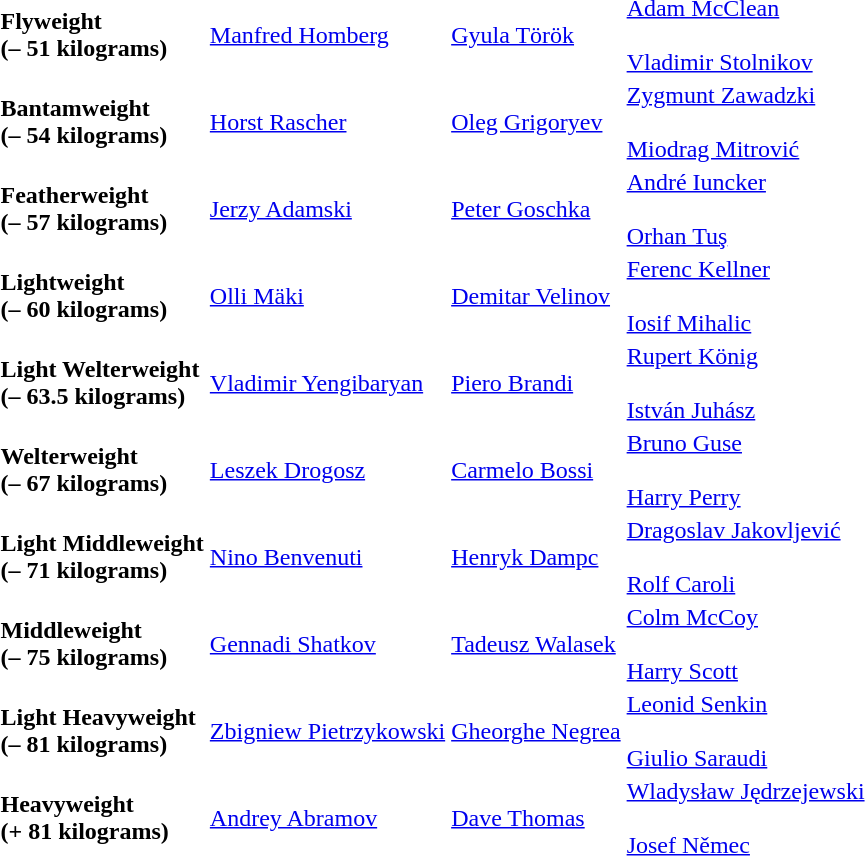<table>
<tr>
<td><strong>Flyweight<br>(– 51 kilograms)</strong></td>
<td> <a href='#'>Manfred Homberg</a><br></td>
<td> <a href='#'>Gyula Török</a><br></td>
<td> <a href='#'>Adam McClean</a><br><br> <a href='#'>Vladimir Stolnikov</a><br></td>
</tr>
<tr>
<td><strong>Bantamweight<br>(– 54 kilograms)</strong></td>
<td> <a href='#'>Horst Rascher</a><br></td>
<td> <a href='#'>Oleg Grigoryev</a><br></td>
<td> <a href='#'>Zygmunt Zawadzki</a><br><br> <a href='#'>Miodrag Mitrović</a><br></td>
</tr>
<tr>
<td><strong>Featherweight<br>(– 57 kilograms)</strong></td>
<td> <a href='#'>Jerzy Adamski</a><br></td>
<td> <a href='#'>Peter Goschka</a><br></td>
<td> <a href='#'>André Iuncker</a><br><br> <a href='#'>Orhan Tuş</a><br></td>
</tr>
<tr>
<td><strong>Lightweight<br>(– 60 kilograms)</strong></td>
<td> <a href='#'>Olli Mäki</a><br></td>
<td> <a href='#'>Demitar Velinov</a><br></td>
<td> <a href='#'>Ferenc Kellner</a><br><br> <a href='#'>Iosif Mihalic</a><br></td>
</tr>
<tr>
<td><strong>Light Welterweight<br>(– 63.5 kilograms)</strong></td>
<td> <a href='#'>Vladimir Yengibaryan</a><br></td>
<td> <a href='#'>Piero Brandi</a><br></td>
<td> <a href='#'>Rupert König</a><br><br> <a href='#'>István Juhász</a><br></td>
</tr>
<tr>
<td><strong>Welterweight<br>(– 67 kilograms)</strong></td>
<td> <a href='#'>Leszek Drogosz</a><br></td>
<td> <a href='#'>Carmelo Bossi</a><br></td>
<td> <a href='#'>Bruno Guse</a><br><br> <a href='#'>Harry Perry</a><br></td>
</tr>
<tr>
<td><strong>Light Middleweight<br>(– 71 kilograms)</strong></td>
<td> <a href='#'>Nino Benvenuti</a><br></td>
<td> <a href='#'>Henryk Dampc</a><br></td>
<td> <a href='#'>Dragoslav Jakovljević</a><br><br> <a href='#'>Rolf Caroli</a><br></td>
</tr>
<tr>
<td><strong>Middleweight<br>(– 75 kilograms)</strong></td>
<td> <a href='#'>Gennadi Shatkov</a><br></td>
<td> <a href='#'>Tadeusz Walasek</a><br></td>
<td> <a href='#'>Colm McCoy</a><br><br> <a href='#'>Harry Scott</a><br></td>
</tr>
<tr>
<td><strong>Light Heavyweight<br>(– 81 kilograms)</strong></td>
<td> <a href='#'>Zbigniew Pietrzykowski</a><br></td>
<td> <a href='#'>Gheorghe Negrea</a><br></td>
<td> <a href='#'>Leonid Senkin</a><br><br> <a href='#'>Giulio Saraudi</a><br></td>
</tr>
<tr>
<td><strong>Heavyweight<br>(+ 81 kilograms)</strong></td>
<td> <a href='#'>Andrey Abramov</a><br></td>
<td> <a href='#'>Dave Thomas</a><br></td>
<td> <a href='#'>Wladysław Jędrzejewski</a><br><br> <a href='#'>Josef Němec</a><br></td>
</tr>
</table>
